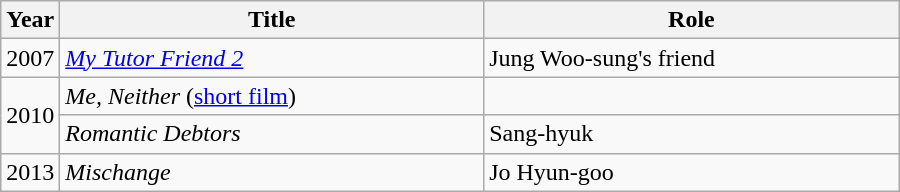<table class="wikitable" style="width:600px">
<tr>
<th width=10>Year</th>
<th>Title</th>
<th>Role</th>
</tr>
<tr>
<td>2007</td>
<td><em><a href='#'>My Tutor Friend 2</a></em></td>
<td>Jung Woo-sung's friend</td>
</tr>
<tr>
<td rowspan=2>2010</td>
<td><em>Me, Neither</em> (<a href='#'>short film</a>)</td>
<td></td>
</tr>
<tr>
<td><em>Romantic Debtors</em></td>
<td>Sang-hyuk</td>
</tr>
<tr>
<td>2013</td>
<td><em>Mischange</em></td>
<td>Jo Hyun-goo</td>
</tr>
</table>
